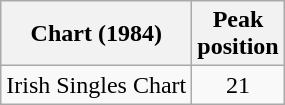<table class="wikitable sortable">
<tr>
<th>Chart (1984)</th>
<th>Peak<br>position</th>
</tr>
<tr>
<td>Irish Singles Chart</td>
<td style="text-align:center;">21</td>
</tr>
</table>
